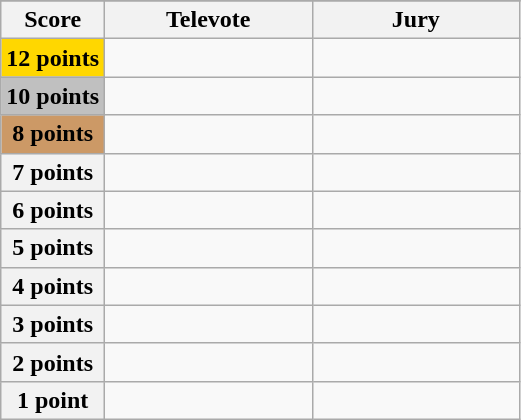<table class="wikitable">
<tr>
</tr>
<tr>
<th scope="col" width="20%">Score</th>
<th scope="col" width="40%">Televote</th>
<th scope="col" width="40%">Jury</th>
</tr>
<tr>
<th scope="row" style="Background:gold">12 points</th>
<td></td>
<td></td>
</tr>
<tr>
<th scope="row" style="background:silver">10 points</th>
<td></td>
<td></td>
</tr>
<tr>
<th scope="row" style="background:#CC9966">8 points</th>
<td></td>
<td></td>
</tr>
<tr>
<th scope="row">7 points</th>
<td></td>
<td></td>
</tr>
<tr>
<th scope="row">6 points</th>
<td></td>
<td></td>
</tr>
<tr>
<th scope="row">5 points</th>
<td></td>
<td></td>
</tr>
<tr>
<th scope="row">4 points</th>
<td></td>
<td></td>
</tr>
<tr>
<th scope="row">3 points</th>
<td></td>
<td></td>
</tr>
<tr>
<th scope="row">2 points</th>
<td></td>
<td></td>
</tr>
<tr>
<th scope="row">1 point</th>
<td></td>
<td></td>
</tr>
</table>
